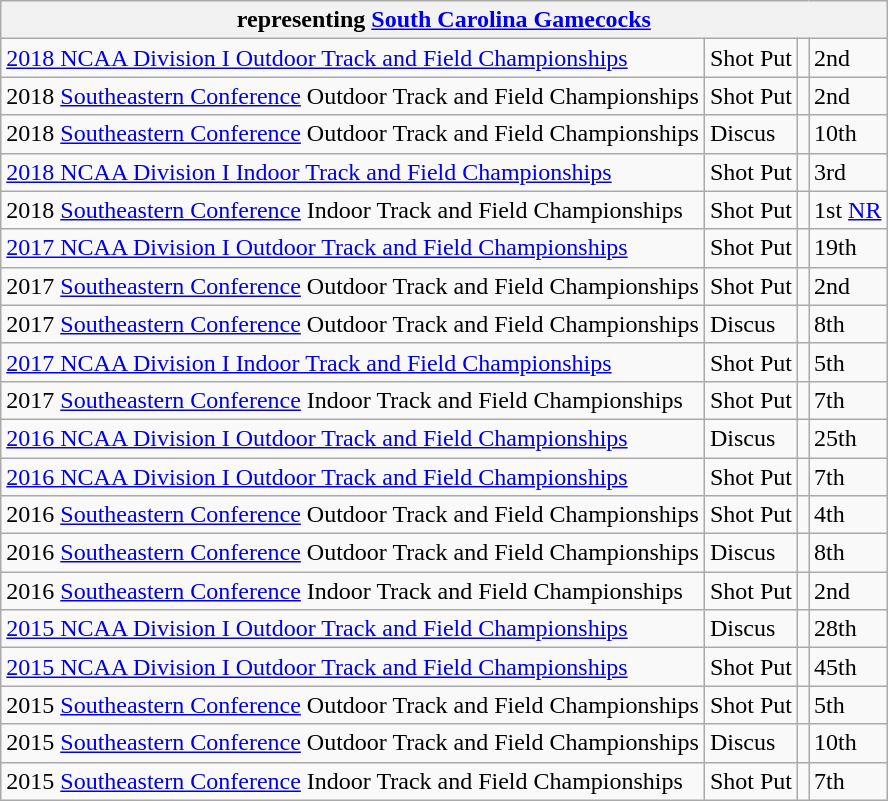<table class="wikitable sortable">
<tr>
<th colspan="7">representing <a href='#'>South Carolina Gamecocks</a></th>
</tr>
<tr>
<td><a href='#'>2018 NCAA Division I Outdoor Track and Field Championships</a></td>
<td>Shot Put</td>
<td></td>
<td> 2nd</td>
</tr>
<tr>
<td>2018 <a href='#'>Southeastern Conference</a> Outdoor Track and Field Championships</td>
<td>Shot Put</td>
<td></td>
<td> 2nd</td>
</tr>
<tr>
<td>2018 <a href='#'>Southeastern Conference</a> Outdoor Track and Field Championships</td>
<td>Discus</td>
<td></td>
<td>10th</td>
</tr>
<tr>
<td><a href='#'>2018 NCAA Division I Indoor Track and Field Championships</a></td>
<td>Shot Put</td>
<td></td>
<td> 3rd</td>
</tr>
<tr>
<td>2018 <a href='#'>Southeastern Conference</a> Indoor Track and Field Championships</td>
<td>Shot Put</td>
<td></td>
<td> 1st <a href='#'>NR</a></td>
</tr>
<tr>
<td><a href='#'>2017 NCAA Division I Outdoor Track and Field Championships</a></td>
<td>Shot Put</td>
<td></td>
<td>19th</td>
</tr>
<tr>
<td>2017 <a href='#'>Southeastern Conference</a> Outdoor Track and Field Championships</td>
<td>Shot Put</td>
<td></td>
<td> 2nd</td>
</tr>
<tr>
<td>2017 <a href='#'>Southeastern Conference</a> Outdoor Track and Field Championships</td>
<td>Discus</td>
<td></td>
<td>8th</td>
</tr>
<tr>
<td><a href='#'>2017 NCAA Division I Indoor Track and Field Championships</a></td>
<td>Shot Put</td>
<td></td>
<td>5th</td>
</tr>
<tr>
<td>2017 <a href='#'>Southeastern Conference</a> Indoor Track and Field Championships</td>
<td>Shot Put</td>
<td></td>
<td>7th</td>
</tr>
<tr>
<td><a href='#'>2016 NCAA Division I Outdoor Track and Field Championships</a></td>
<td>Discus</td>
<td></td>
<td>25th</td>
</tr>
<tr>
<td><a href='#'>2016 NCAA Division I Outdoor Track and Field Championships</a></td>
<td>Shot Put</td>
<td></td>
<td>7th</td>
</tr>
<tr>
<td>2016 <a href='#'>Southeastern Conference</a> Outdoor Track and Field Championships</td>
<td>Shot Put</td>
<td></td>
<td>4th</td>
</tr>
<tr>
<td>2016 <a href='#'>Southeastern Conference</a> Outdoor Track and Field Championships</td>
<td>Discus</td>
<td></td>
<td>8th</td>
</tr>
<tr>
<td>2016 <a href='#'>Southeastern Conference</a> Indoor Track and Field Championships</td>
<td>Shot Put</td>
<td></td>
<td> 2nd</td>
</tr>
<tr>
<td><a href='#'>2015 NCAA Division I Outdoor Track and Field Championships</a></td>
<td>Discus</td>
<td></td>
<td>28th</td>
</tr>
<tr>
<td><a href='#'>2015 NCAA Division I Outdoor Track and Field Championships</a></td>
<td>Shot Put</td>
<td></td>
<td>45th</td>
</tr>
<tr>
<td>2015 <a href='#'>Southeastern Conference</a> Outdoor Track and Field Championships</td>
<td>Shot Put</td>
<td></td>
<td>5th</td>
</tr>
<tr>
<td>2015 <a href='#'>Southeastern Conference</a> Outdoor Track and Field Championships</td>
<td>Discus</td>
<td></td>
<td>10th</td>
</tr>
<tr>
<td>2015 <a href='#'>Southeastern Conference</a> Indoor Track and Field Championships</td>
<td>Shot Put</td>
<td></td>
<td>7th</td>
</tr>
</table>
